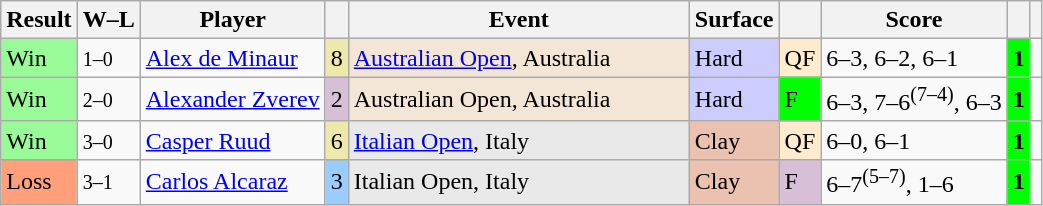<table class="wikitable sortable">
<tr>
<th>Result</th>
<th class=unsortable>W–L</th>
<th>Player</th>
<th></th>
<th width=220>Event</th>
<th>Surface</th>
<th class=unsortable></th>
<th class=unsortable>Score</th>
<th></th>
<th class=unsortable></th>
</tr>
<tr>
<td bgcolor=98fb98>Win</td>
<td><small>1–0</small></td>
<td> <a href='#'>Alex de Minaur</a></td>
<td bgcolor=eee8aa>8</td>
<td bgcolor=f3e6d7><a href='#'>Australian Open</a>, Australia</td>
<td bgcolor=ccccff>Hard</td>
<td bgcolor=ffebcd>QF</td>
<td>6–3, 6–2, 6–1</td>
<td bgcolor=lime><strong>1</strong></td>
<td></td>
</tr>
<tr>
<td bgcolor=98fb98>Win</td>
<td><small>2–0</small></td>
<td> <a href='#'>Alexander Zverev</a></td>
<td bgcolor=thistle>2</td>
<td bgcolor=f3e6d7>Australian Open, Australia</td>
<td bgcolor=ccccff>Hard</td>
<td bgcolor=lime>F</td>
<td>6–3, 7–6<sup>(7–4)</sup>, 6–3</td>
<td bgcolor=lime><strong>1</strong></td>
</tr>
<tr>
<td bgcolor=98fb98>Win</td>
<td><small>3–0</small></td>
<td> <a href='#'>Casper Ruud</a></td>
<td bgcolor=eee8aa>6</td>
<td bgcolor=e9e9e9><a href='#'>Italian Open</a>, Italy</td>
<td bgcolor=ebc2af>Clay</td>
<td bgcolor=ffebcd>QF</td>
<td>6–0, 6–1</td>
<td bgcolor=lime><strong>1</strong></td>
<td></td>
</tr>
<tr>
<td bgcolor=ffa07a>Loss</td>
<td><small>3–1</small></td>
<td> <a href='#'>Carlos Alcaraz</a></td>
<td bgcolor=99ccff>3</td>
<td bgcolor=e9e9e9>Italian Open, Italy</td>
<td bgcolor=ebc2af>Clay</td>
<td bgcolor=thistle>F</td>
<td>6–7<sup>(5–7)</sup>, 1–6</td>
<td bgcolor=lime><strong>1</strong></td>
<td></td>
</tr>
</table>
